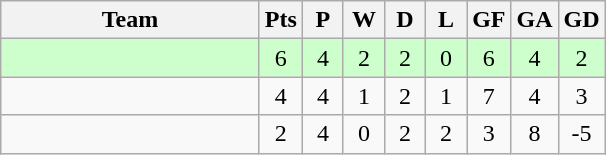<table class="wikitable" style="text-align: center;">
<tr>
<th width="165">Team</th>
<th width="20">Pts</th>
<th width="20">P</th>
<th width="20">W</th>
<th width="20">D</th>
<th width="20">L</th>
<th width="20">GF</th>
<th width="20">GA</th>
<th width="20">GD</th>
</tr>
<tr bgcolor=ccffcc>
<td style="text-align:left;"></td>
<td>6</td>
<td>4</td>
<td>2</td>
<td>2</td>
<td>0</td>
<td>6</td>
<td>4</td>
<td>2</td>
</tr>
<tr>
<td></td>
<td>4</td>
<td>4</td>
<td>1</td>
<td>2</td>
<td>1</td>
<td>7</td>
<td>4</td>
<td>3</td>
</tr>
<tr>
<td></td>
<td>2</td>
<td>4</td>
<td>0</td>
<td>2</td>
<td>2</td>
<td>3</td>
<td>8</td>
<td>-5</td>
</tr>
</table>
